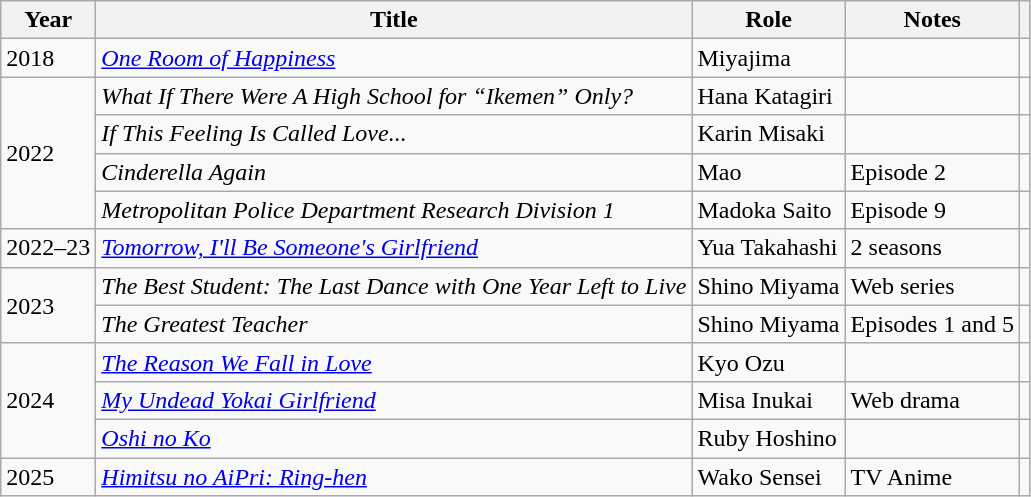<table class="wikitable plainrowheaders sortable">
<tr>
<th>Year</th>
<th>Title</th>
<th>Role</th>
<th class="unsortable">Notes</th>
<th class="unsortable"></th>
</tr>
<tr>
<td>2018</td>
<td><em><a href='#'>One Room of Happiness</a></em></td>
<td>Miyajima</td>
<td></td>
<td></td>
</tr>
<tr>
<td rowspan="4">2022</td>
<td><em>What If There Were A High School for “Ikemen” Only?</em></td>
<td>Hana Katagiri</td>
<td></td>
<td></td>
</tr>
<tr>
<td><em>If This Feeling Is Called Love...</em></td>
<td>Karin Misaki</td>
<td></td>
<td></td>
</tr>
<tr>
<td><em>Cinderella Again</em></td>
<td>Mao</td>
<td>Episode 2</td>
<td></td>
</tr>
<tr>
<td><em>Metropolitan Police Department Research Division 1</em></td>
<td>Madoka Saito</td>
<td>Episode 9</td>
<td></td>
</tr>
<tr>
<td>2022–23</td>
<td><em><a href='#'>Tomorrow, I'll Be Someone's Girlfriend</a></em></td>
<td>Yua Takahashi</td>
<td>2 seasons</td>
<td></td>
</tr>
<tr>
<td rowspan="2">2023</td>
<td><em>The Best Student: The Last Dance with One Year Left to Live</em></td>
<td>Shino Miyama</td>
<td>Web series</td>
<td></td>
</tr>
<tr>
<td><em>The Greatest Teacher</em></td>
<td>Shino Miyama</td>
<td>Episodes 1 and 5</td>
<td></td>
</tr>
<tr>
<td rowspan="3">2024</td>
<td><em><a href='#'>The Reason We Fall in Love</a></em></td>
<td>Kyo Ozu</td>
<td></td>
<td></td>
</tr>
<tr>
<td><em><a href='#'>My Undead Yokai Girlfriend</a></em></td>
<td>Misa Inukai</td>
<td>Web drama</td>
<td></td>
</tr>
<tr>
<td><em><a href='#'>Oshi no Ko</a></em></td>
<td>Ruby Hoshino</td>
<td></td>
<td></td>
</tr>
<tr>
<td>2025</td>
<td><a href='#'><em>Himitsu no AiPri: Ring-hen</em></a></td>
<td>Wako Sensei</td>
<td>TV Anime</td>
<td></td>
</tr>
</table>
